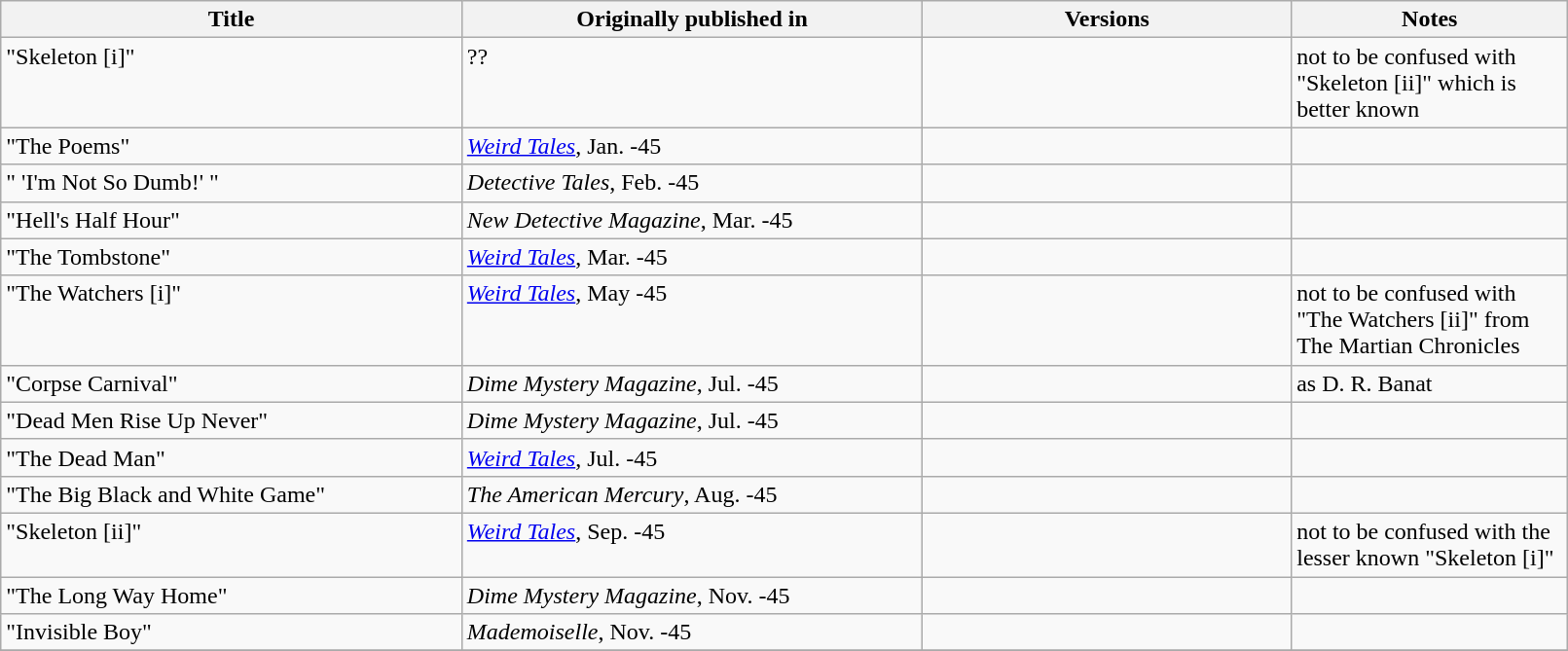<table class="wikitable" style="width: 85%">
<tr valign="top">
<th width="25%">Title</th>
<th width="25%">Originally published in</th>
<th width="20%">Versions</th>
<th width="15%">Notes</th>
</tr>
<tr valign="top">
<td>"Skeleton [i]"</td>
<td>??</td>
<td></td>
<td>not to be confused with "Skeleton [ii]" which is better known</td>
</tr>
<tr valign="top">
<td>"The Poems"</td>
<td><em><a href='#'>Weird Tales</a></em>, Jan. -45</td>
<td></td>
<td></td>
</tr>
<tr valign="top">
<td>" 'I'm Not So Dumb!' "</td>
<td><em>Detective Tales</em>, Feb. -45</td>
<td></td>
<td></td>
</tr>
<tr valign="top">
<td>"Hell's Half Hour"</td>
<td><em>New Detective Magazine</em>, Mar. -45</td>
<td></td>
<td></td>
</tr>
<tr valign="top">
<td>"The Tombstone"</td>
<td><em><a href='#'>Weird Tales</a></em>, Mar. -45</td>
<td></td>
<td></td>
</tr>
<tr valign="top">
<td>"The Watchers [i]"</td>
<td><em><a href='#'>Weird Tales</a></em>, May -45</td>
<td></td>
<td>not to be confused with "The Watchers [ii]" from The Martian Chronicles</td>
</tr>
<tr valign="top">
<td>"Corpse Carnival"</td>
<td><em>Dime Mystery Magazine</em>, Jul. -45</td>
<td></td>
<td>as D. R. Banat</td>
</tr>
<tr valign="top">
<td>"Dead Men Rise Up Never"</td>
<td><em>Dime Mystery Magazine</em>, Jul. -45</td>
<td></td>
<td></td>
</tr>
<tr valign="top">
<td>"The Dead Man"</td>
<td><em><a href='#'>Weird Tales</a></em>, Jul. -45</td>
<td></td>
<td></td>
</tr>
<tr valign="top">
<td>"The Big Black and White Game"</td>
<td><em>The American Mercury</em>, Aug. -45</td>
<td></td>
<td></td>
</tr>
<tr valign="top">
<td>"Skeleton [ii]"</td>
<td><em><a href='#'>Weird Tales</a></em>, Sep. -45</td>
<td></td>
<td>not to be confused with the lesser known "Skeleton [i]"</td>
</tr>
<tr valign="top">
<td>"The Long Way Home"</td>
<td><em>Dime Mystery Magazine</em>, Nov. -45</td>
<td></td>
<td></td>
</tr>
<tr valign="top">
<td>"Invisible Boy"</td>
<td><em>Mademoiselle</em>, Nov. -45</td>
<td></td>
<td></td>
</tr>
<tr valign="top">
</tr>
</table>
